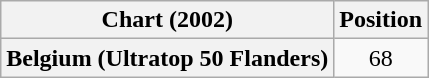<table class="wikitable plainrowheaders" style="text-align:center">
<tr>
<th scope="col">Chart (2002)</th>
<th scope="col">Position</th>
</tr>
<tr>
<th scope="row">Belgium (Ultratop 50 Flanders)</th>
<td>68</td>
</tr>
</table>
